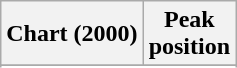<table class="wikitable sortable plainrowheaders" style="text-align:center">
<tr>
<th scope="col">Chart (2000)</th>
<th scope="col">Peak<br>position</th>
</tr>
<tr>
</tr>
<tr>
</tr>
</table>
